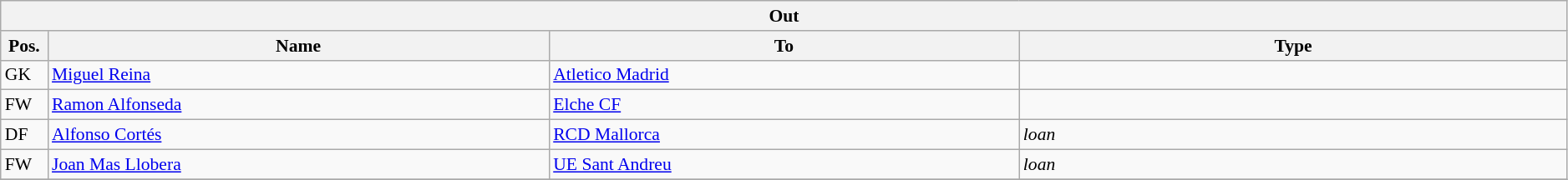<table class="wikitable" style="font-size:90%;width:99%;">
<tr>
<th colspan="4">Out</th>
</tr>
<tr>
<th width=3%>Pos.</th>
<th width=32%>Name</th>
<th width=30%>To</th>
<th width=35%>Type</th>
</tr>
<tr>
<td>GK</td>
<td><a href='#'>Miguel Reina</a></td>
<td><a href='#'>Atletico Madrid</a></td>
<td></td>
</tr>
<tr>
<td>FW</td>
<td><a href='#'>Ramon Alfonseda</a></td>
<td><a href='#'>Elche CF</a></td>
<td></td>
</tr>
<tr>
<td>DF</td>
<td><a href='#'>Alfonso Cortés</a></td>
<td><a href='#'>RCD Mallorca</a></td>
<td><em>loan</em></td>
</tr>
<tr>
<td>FW</td>
<td><a href='#'>Joan Mas Llobera</a></td>
<td><a href='#'>UE Sant Andreu</a></td>
<td><em>loan</em></td>
</tr>
<tr>
</tr>
</table>
